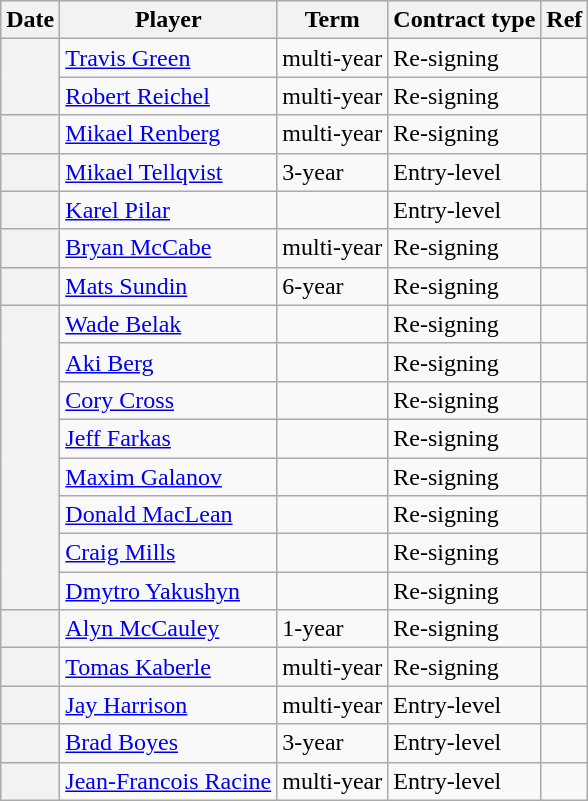<table class="wikitable plainrowheaders">
<tr style="background:#ddd; text-align:center;">
<th>Date</th>
<th>Player</th>
<th>Term</th>
<th>Contract type</th>
<th>Ref</th>
</tr>
<tr>
<th scope="row" rowspan=2></th>
<td><a href='#'>Travis Green</a></td>
<td>multi-year</td>
<td>Re-signing</td>
<td></td>
</tr>
<tr>
<td><a href='#'>Robert Reichel</a></td>
<td>multi-year</td>
<td>Re-signing</td>
<td></td>
</tr>
<tr>
<th scope="row"></th>
<td><a href='#'>Mikael Renberg</a></td>
<td>multi-year</td>
<td>Re-signing</td>
<td></td>
</tr>
<tr>
<th scope="row"></th>
<td><a href='#'>Mikael Tellqvist</a></td>
<td>3-year</td>
<td>Entry-level</td>
<td></td>
</tr>
<tr>
<th scope="row"></th>
<td><a href='#'>Karel Pilar</a></td>
<td></td>
<td>Entry-level</td>
<td></td>
</tr>
<tr>
<th scope="row"></th>
<td><a href='#'>Bryan McCabe</a></td>
<td>multi-year</td>
<td>Re-signing</td>
<td></td>
</tr>
<tr>
<th scope="row"></th>
<td><a href='#'>Mats Sundin</a></td>
<td>6-year</td>
<td>Re-signing</td>
<td></td>
</tr>
<tr>
<th scope="row" rowspan=8></th>
<td><a href='#'>Wade Belak</a></td>
<td></td>
<td>Re-signing</td>
<td></td>
</tr>
<tr>
<td><a href='#'>Aki Berg</a></td>
<td></td>
<td>Re-signing</td>
<td></td>
</tr>
<tr>
<td><a href='#'>Cory Cross</a></td>
<td></td>
<td>Re-signing</td>
<td></td>
</tr>
<tr>
<td><a href='#'>Jeff Farkas</a></td>
<td></td>
<td>Re-signing</td>
<td></td>
</tr>
<tr>
<td><a href='#'>Maxim Galanov</a></td>
<td></td>
<td>Re-signing</td>
<td></td>
</tr>
<tr>
<td><a href='#'>Donald MacLean</a></td>
<td></td>
<td>Re-signing</td>
<td></td>
</tr>
<tr>
<td><a href='#'>Craig Mills</a></td>
<td></td>
<td>Re-signing</td>
<td></td>
</tr>
<tr>
<td><a href='#'>Dmytro Yakushyn</a></td>
<td></td>
<td>Re-signing</td>
<td></td>
</tr>
<tr>
<th scope="row"></th>
<td><a href='#'>Alyn McCauley</a></td>
<td>1-year</td>
<td>Re-signing</td>
<td></td>
</tr>
<tr>
<th scope="row"></th>
<td><a href='#'>Tomas Kaberle</a></td>
<td>multi-year</td>
<td>Re-signing</td>
<td></td>
</tr>
<tr>
<th scope="row"></th>
<td><a href='#'>Jay Harrison</a></td>
<td>multi-year</td>
<td>Entry-level</td>
<td></td>
</tr>
<tr>
<th scope="row"></th>
<td><a href='#'>Brad Boyes</a></td>
<td>3-year</td>
<td>Entry-level</td>
<td></td>
</tr>
<tr>
<th scope="row"></th>
<td><a href='#'>Jean-Francois Racine</a></td>
<td>multi-year</td>
<td>Entry-level</td>
<td></td>
</tr>
</table>
